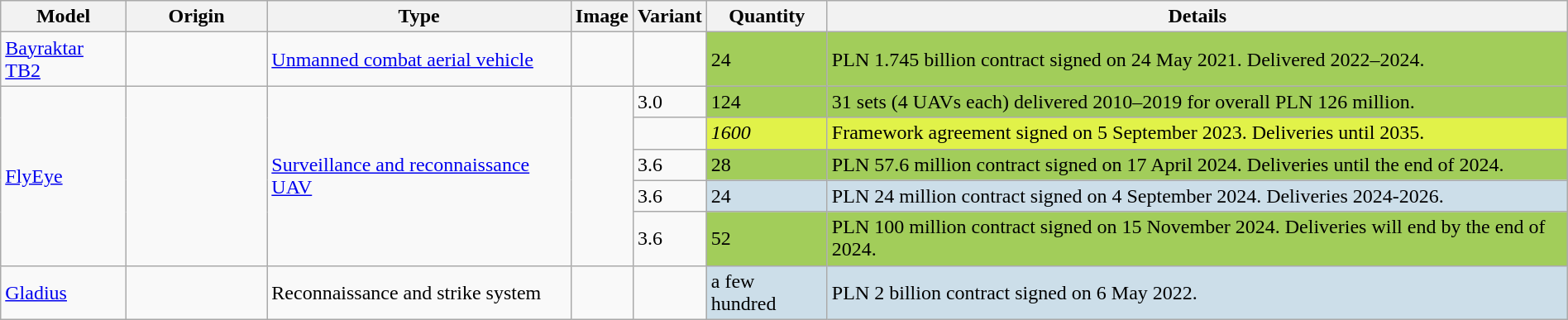<table class="wikitable" width="100%">
<tr>
<th>Model</th>
<th width="9%">Origin</th>
<th>Type</th>
<th>Image</th>
<th>Variant</th>
<th>Quantity</th>
<th>Details</th>
</tr>
<tr>
<td><a href='#'>Bayraktar TB2</a></td>
<td></td>
<td><a href='#'>Unmanned combat aerial vehicle</a></td>
<td></td>
<td></td>
<td style="background:#a2cd5a">24</td>
<td style="background:#a2cd5a">PLN 1.745 billion contract signed on 24 May 2021. Delivered 2022–2024.</td>
</tr>
<tr>
<td rowspan=5><a href='#'>FlyEye</a></td>
<td rowspan=5></td>
<td rowspan=5><a href='#'>Surveillance and reconnaissance UAV</a></td>
<td rowspan=5></td>
<td>3.0</td>
<td style="background:#a2cd5a">124</td>
<td style="background:#a2cd5a">31 sets (4 UAVs each) delivered 2010–2019 for overall PLN 126 million.</td>
</tr>
<tr>
<td></td>
<td style="background:#e1f249"><em>1600</em></td>
<td style="background:#e1f249">Framework agreement signed on 5 September 2023. Deliveries until 2035.</td>
</tr>
<tr>
<td>3.6</td>
<td style="background:#a2cd5a">28</td>
<td style="background:#a2cd5a">PLN 57.6 million contract signed on 17 April 2024. Deliveries until the end of 2024.</td>
</tr>
<tr>
<td>3.6</td>
<td style="background:#ccdee9">24</td>
<td style="background:#ccdee9">PLN 24 million contract signed on 4 September 2024. Deliveries 2024-2026.</td>
</tr>
<tr>
<td>3.6</td>
<td style="background:#a2cd5a">52</td>
<td style="background:#a2cd5a">PLN 100 million contract signed on 15 November 2024. Deliveries will end by the end of 2024.</td>
</tr>
<tr>
<td><a href='#'>Gladius</a></td>
<td></td>
<td>Reconnaissance and strike system</td>
<td></td>
<td></td>
<td style="background:#ccdee9">a few hundred</td>
<td style="background:#ccdee9">PLN 2 billion contract signed on 6 May 2022.</td>
</tr>
</table>
